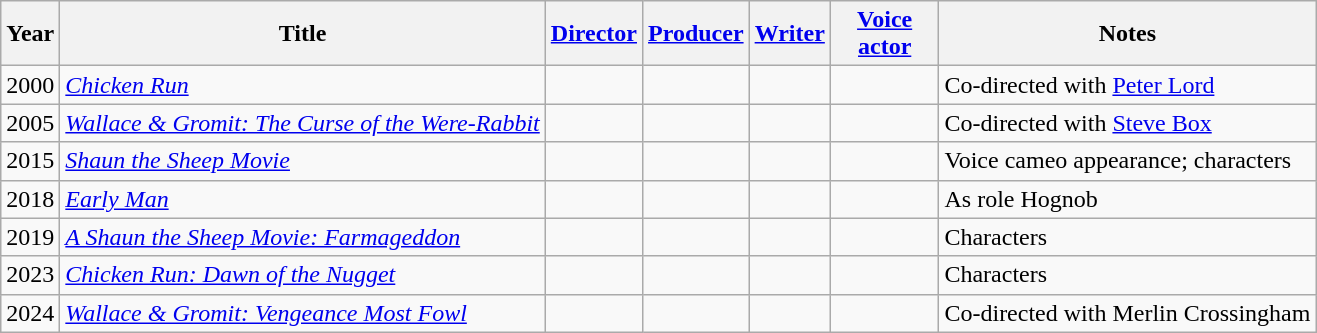<table class="wikitable sortable">
<tr>
<th>Year</th>
<th>Title</th>
<th><a href='#'>Director</a></th>
<th><a href='#'>Producer</a></th>
<th><a href='#'>Writer</a></th>
<th style="width:65px;"><a href='#'>Voice actor</a></th>
<th>Notes</th>
</tr>
<tr>
<td>2000</td>
<td><em><a href='#'>Chicken Run</a></em></td>
<td></td>
<td></td>
<td></td>
<td></td>
<td>Co-directed with <a href='#'>Peter Lord</a></td>
</tr>
<tr>
<td>2005</td>
<td><em><a href='#'>Wallace & Gromit: The Curse of the Were-Rabbit</a></em></td>
<td></td>
<td></td>
<td></td>
<td></td>
<td>Co-directed with <a href='#'>Steve Box</a></td>
</tr>
<tr>
<td>2015</td>
<td><em><a href='#'>Shaun the Sheep Movie</a></em></td>
<td></td>
<td></td>
<td></td>
<td></td>
<td>Voice cameo appearance; characters</td>
</tr>
<tr>
<td>2018</td>
<td><em><a href='#'>Early Man</a></em></td>
<td></td>
<td></td>
<td></td>
<td></td>
<td>As role Hognob</td>
</tr>
<tr>
<td>2019</td>
<td><em><a href='#'>A Shaun the Sheep Movie: Farmageddon</a></em></td>
<td></td>
<td></td>
<td></td>
<td></td>
<td>Characters</td>
</tr>
<tr>
<td>2023</td>
<td><em><a href='#'>Chicken Run: Dawn of the Nugget</a></em></td>
<td></td>
<td></td>
<td></td>
<td></td>
<td>Characters</td>
</tr>
<tr>
<td>2024</td>
<td><em><a href='#'>Wallace & Gromit: Vengeance Most Fowl</a></em></td>
<td></td>
<td></td>
<td></td>
<td></td>
<td>Co-directed with Merlin Crossingham</td>
</tr>
</table>
